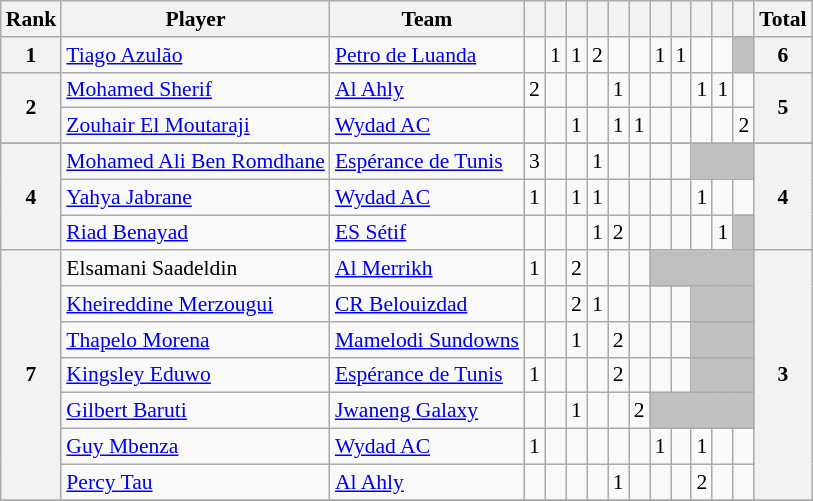<table class="wikitable" style="text-align:center; font-size:90%">
<tr>
<th>Rank</th>
<th>Player</th>
<th>Team</th>
<th></th>
<th></th>
<th></th>
<th></th>
<th></th>
<th></th>
<th></th>
<th></th>
<th></th>
<th></th>
<th></th>
<th>Total</th>
</tr>
<tr>
<th rowspan=1>1</th>
<td align=left> <a href='#'>Tiago Azulão</a></td>
<td align=left> <a href='#'>Petro de Luanda</a></td>
<td></td>
<td>1</td>
<td>1</td>
<td>2</td>
<td></td>
<td></td>
<td>1</td>
<td>1</td>
<td></td>
<td></td>
<td bgcolor=silver colspan=1></td>
<th rowspan=1>6</th>
</tr>
<tr>
<th rowspan=2>2</th>
<td align="left"> <a href='#'>Mohamed Sherif</a></td>
<td align="left"> <a href='#'>Al Ahly</a></td>
<td>2</td>
<td></td>
<td></td>
<td></td>
<td>1</td>
<td></td>
<td></td>
<td></td>
<td>1</td>
<td>1</td>
<td></td>
<th rowspan=2>5</th>
</tr>
<tr>
<td align=left> <a href='#'>Zouhair El Moutaraji</a></td>
<td align=left> <a href='#'>Wydad AC</a></td>
<td></td>
<td></td>
<td>1</td>
<td></td>
<td>1</td>
<td>1</td>
<td></td>
<td></td>
<td></td>
<td></td>
<td>2</td>
</tr>
<tr>
</tr>
<tr>
<th rowspan=3>4</th>
<td align="left"> <a href='#'>Mohamed Ali Ben Romdhane</a></td>
<td align="left"> <a href='#'>Espérance de Tunis</a></td>
<td>3</td>
<td></td>
<td></td>
<td>1</td>
<td></td>
<td></td>
<td></td>
<td></td>
<td colspan="3" bgcolor="silver"></td>
<th rowspan=3>4</th>
</tr>
<tr>
<td align="left"> <a href='#'>Yahya Jabrane</a></td>
<td align="left"> <a href='#'>Wydad AC</a></td>
<td>1</td>
<td></td>
<td>1</td>
<td>1</td>
<td></td>
<td></td>
<td></td>
<td></td>
<td>1</td>
<td></td>
<td></td>
</tr>
<tr>
<td align=left> <a href='#'>Riad Benayad</a></td>
<td align=left> <a href='#'>ES Sétif</a></td>
<td></td>
<td></td>
<td></td>
<td>1</td>
<td>2</td>
<td></td>
<td></td>
<td></td>
<td></td>
<td>1</td>
<td bgcolor=silver colspan=1></td>
</tr>
<tr>
<th rowspan=7>7</th>
<td align=left> Elsamani Saadeldin</td>
<td align=left> <a href='#'>Al Merrikh</a></td>
<td>1</td>
<td></td>
<td>2</td>
<td></td>
<td></td>
<td></td>
<td bgcolor=silver colspan=5></td>
<th rowspan=7>3</th>
</tr>
<tr>
<td align=left> <a href='#'>Kheireddine Merzougui</a></td>
<td align=left> <a href='#'>CR Belouizdad</a></td>
<td></td>
<td></td>
<td>2</td>
<td>1</td>
<td></td>
<td></td>
<td></td>
<td></td>
<td bgcolor=silver colspan=3></td>
</tr>
<tr>
<td align=left> <a href='#'>Thapelo Morena</a></td>
<td align=left> <a href='#'>Mamelodi Sundowns</a></td>
<td></td>
<td></td>
<td>1</td>
<td></td>
<td>2</td>
<td></td>
<td></td>
<td></td>
<td bgcolor=silver colspan=3></td>
</tr>
<tr>
<td align=left> <a href='#'>Kingsley Eduwo</a></td>
<td align=left> <a href='#'>Espérance de Tunis</a></td>
<td>1</td>
<td></td>
<td></td>
<td></td>
<td>2</td>
<td></td>
<td></td>
<td></td>
<td bgcolor=silver colspan=3></td>
</tr>
<tr>
<td align=left> <a href='#'>Gilbert Baruti</a></td>
<td align=left> <a href='#'>Jwaneng Galaxy</a></td>
<td></td>
<td></td>
<td>1</td>
<td></td>
<td></td>
<td>2</td>
<td bgcolor=silver colspan=5></td>
</tr>
<tr>
<td align=left> <a href='#'>Guy Mbenza</a></td>
<td align=left> <a href='#'>Wydad AC</a></td>
<td>1</td>
<td></td>
<td></td>
<td></td>
<td></td>
<td></td>
<td>1</td>
<td></td>
<td>1</td>
<td></td>
<td></td>
</tr>
<tr>
<td align=left> <a href='#'>Percy Tau</a></td>
<td align=left> <a href='#'>Al Ahly</a></td>
<td></td>
<td></td>
<td></td>
<td></td>
<td>1</td>
<td></td>
<td></td>
<td></td>
<td>2</td>
<td></td>
<td></td>
</tr>
<tr>
</tr>
</table>
